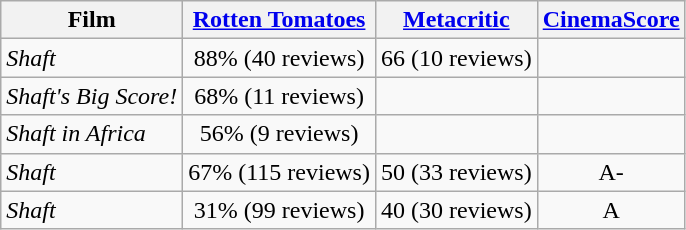<table class="wikitable sortable"  style="text-align:center;">
<tr>
<th>Film</th>
<th><a href='#'>Rotten Tomatoes</a></th>
<th><a href='#'>Metacritic</a></th>
<th><a href='#'>CinemaScore</a></th>
</tr>
<tr>
<td style="text-align: left;"><em>Shaft</em> </td>
<td>88% (40 reviews)</td>
<td>66 (10 reviews)</td>
<td></td>
</tr>
<tr>
<td style="text-align: left;"><em>Shaft's Big Score!</em></td>
<td>68% (11 reviews)</td>
<td></td>
<td></td>
</tr>
<tr>
<td style="text-align: left;"><em>Shaft in Africa</em></td>
<td>56% (9 reviews)</td>
<td></td>
<td></td>
</tr>
<tr>
<td style="text-align: left;"><em>Shaft</em> </td>
<td>67% (115 reviews)</td>
<td>50 (33 reviews)</td>
<td>A-</td>
</tr>
<tr>
<td style="text-align: left;"><em>Shaft</em> </td>
<td>31% (99 reviews)</td>
<td>40 (30 reviews)</td>
<td>A</td>
</tr>
</table>
